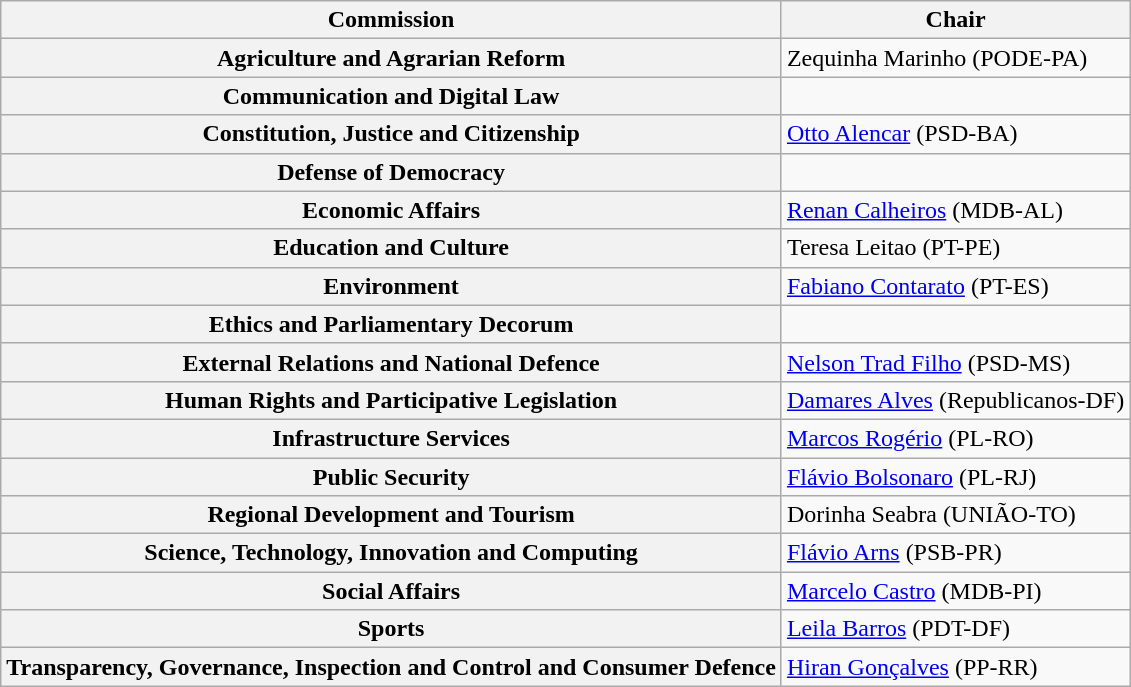<table class="wikitable sortable plainrowheaders">
<tr>
<th>Commission</th>
<th>Chair</th>
</tr>
<tr>
<th>Agriculture and Agrarian Reform</th>
<td>Zequinha Marinho (PODE-PA)</td>
</tr>
<tr>
<th>Communication and Digital Law</th>
<td></td>
</tr>
<tr>
<th>Constitution, Justice and Citizenship</th>
<td><a href='#'>Otto Alencar</a> (PSD-BA)</td>
</tr>
<tr>
<th>Defense of Democracy</th>
<td></td>
</tr>
<tr>
<th>Economic Affairs</th>
<td><a href='#'>Renan Calheiros</a> (MDB-AL)</td>
</tr>
<tr>
<th>Education and Culture</th>
<td>Teresa Leitao (PT-PE)</td>
</tr>
<tr>
<th>Environment</th>
<td><a href='#'>Fabiano Contarato</a> (PT-ES)</td>
</tr>
<tr>
<th>Ethics and Parliamentary Decorum</th>
<td></td>
</tr>
<tr>
<th>External Relations and National Defence</th>
<td><a href='#'>Nelson Trad Filho</a> (PSD-MS)</td>
</tr>
<tr>
<th>Human Rights and Participative Legislation</th>
<td><a href='#'>Damares Alves</a> (Republicanos-DF)</td>
</tr>
<tr>
<th>Infrastructure Services</th>
<td><a href='#'>Marcos Rogério</a> (PL-RO)</td>
</tr>
<tr>
<th>Public Security</th>
<td><a href='#'>Flávio Bolsonaro</a> (PL-RJ)</td>
</tr>
<tr>
<th>Regional Development and Tourism</th>
<td>Dorinha Seabra (UNIÃO-TO)</td>
</tr>
<tr>
<th>Science, Technology, Innovation and Computing</th>
<td><a href='#'>Flávio Arns</a> (PSB-PR)</td>
</tr>
<tr>
<th>Social Affairs</th>
<td><a href='#'>Marcelo Castro</a> (MDB-PI)</td>
</tr>
<tr>
<th>Sports</th>
<td><a href='#'>Leila Barros</a> (PDT-DF)</td>
</tr>
<tr>
<th>Transparency, Governance, Inspection and Control and Consumer Defence</th>
<td><a href='#'>Hiran Gonçalves</a> (PP-RR)</td>
</tr>
</table>
